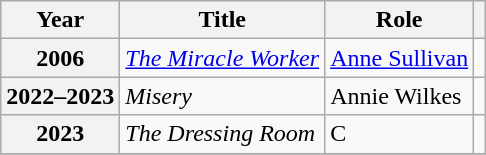<table class="wikitable sortable plainrowheaders">
<tr>
<th scope="col">Year</th>
<th scope="col">Title</th>
<th scope="col">Role</th>
<th scope="col" class="unsortable"></th>
</tr>
<tr>
<th scope="row">2006</th>
<td><em><a href='#'>The Miracle Worker</a></em> </td>
<td><a href='#'>Anne Sullivan</a></td>
<td></td>
</tr>
<tr>
<th scope="row">2022–2023</th>
<td><em>Misery</em></td>
<td>Annie Wilkes</td>
<td style="text-align:center"></td>
</tr>
<tr>
<th scope="row">2023</th>
<td><em>The Dressing Room</em></td>
<td>C</td>
<td style="text-align:center"></td>
</tr>
<tr>
</tr>
</table>
